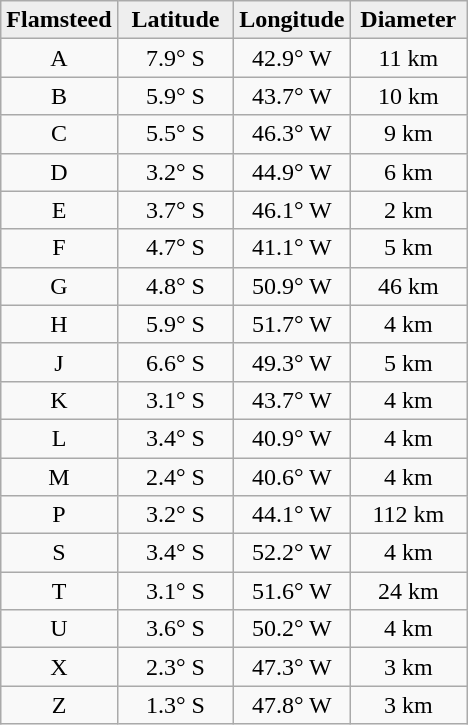<table class="wikitable">
<tr>
<th width="25%" style="background:#eeeeee;">Flamsteed</th>
<th width="25%" style="background:#eeeeee;">Latitude</th>
<th width="25%" style="background:#eeeeee;">Longitude</th>
<th width="25%" style="background:#eeeeee;">Diameter</th>
</tr>
<tr>
<td align="center">A</td>
<td align="center">7.9° S</td>
<td align="center">42.9° W</td>
<td align="center">11 km</td>
</tr>
<tr>
<td align="center">B</td>
<td align="center">5.9° S</td>
<td align="center">43.7° W</td>
<td align="center">10 km</td>
</tr>
<tr>
<td align="center">C</td>
<td align="center">5.5° S</td>
<td align="center">46.3° W</td>
<td align="center">9 km</td>
</tr>
<tr>
<td align="center">D</td>
<td align="center">3.2° S</td>
<td align="center">44.9° W</td>
<td align="center">6 km</td>
</tr>
<tr>
<td align="center">E</td>
<td align="center">3.7° S</td>
<td align="center">46.1° W</td>
<td align="center">2 km</td>
</tr>
<tr>
<td align="center">F</td>
<td align="center">4.7° S</td>
<td align="center">41.1° W</td>
<td align="center">5 km</td>
</tr>
<tr>
<td align="center">G</td>
<td align="center">4.8° S</td>
<td align="center">50.9° W</td>
<td align="center">46 km</td>
</tr>
<tr>
<td align="center">H</td>
<td align="center">5.9° S</td>
<td align="center">51.7° W</td>
<td align="center">4 km</td>
</tr>
<tr>
<td align="center">J</td>
<td align="center">6.6° S</td>
<td align="center">49.3° W</td>
<td align="center">5 km</td>
</tr>
<tr>
<td align="center">K</td>
<td align="center">3.1° S</td>
<td align="center">43.7° W</td>
<td align="center">4 km</td>
</tr>
<tr>
<td align="center">L</td>
<td align="center">3.4° S</td>
<td align="center">40.9° W</td>
<td align="center">4 km</td>
</tr>
<tr>
<td align="center">M</td>
<td align="center">2.4° S</td>
<td align="center">40.6° W</td>
<td align="center">4 km</td>
</tr>
<tr>
<td align="center">P</td>
<td align="center">3.2° S</td>
<td align="center">44.1° W</td>
<td align="center">112 km</td>
</tr>
<tr>
<td align="center">S</td>
<td align="center">3.4° S</td>
<td align="center">52.2° W</td>
<td align="center">4 km</td>
</tr>
<tr>
<td align="center">T</td>
<td align="center">3.1° S</td>
<td align="center">51.6° W</td>
<td align="center">24 km</td>
</tr>
<tr>
<td align="center">U</td>
<td align="center">3.6° S</td>
<td align="center">50.2° W</td>
<td align="center">4 km</td>
</tr>
<tr>
<td align="center">X</td>
<td align="center">2.3° S</td>
<td align="center">47.3° W</td>
<td align="center">3 km</td>
</tr>
<tr>
<td align="center">Z</td>
<td align="center">1.3° S</td>
<td align="center">47.8° W</td>
<td align="center">3 km</td>
</tr>
</table>
